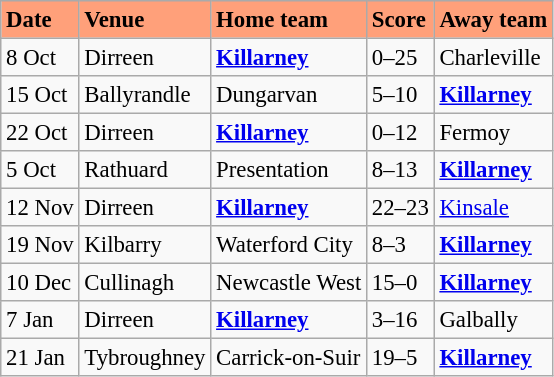<table class="wikitable" style=" float:left; margin:0.5em auto; font-size:95%">
<tr bgcolor="#FFA07A">
<td><strong>Date</strong></td>
<td><strong>Venue</strong></td>
<td><strong>Home team</strong></td>
<td><strong>Score</strong></td>
<td><strong>Away team</strong></td>
</tr>
<tr>
<td>8 Oct</td>
<td>Dirreen</td>
<td><strong><a href='#'>Killarney</a></strong></td>
<td>0–25</td>
<td>Charleville</td>
</tr>
<tr>
<td>15 Oct</td>
<td>Ballyrandle</td>
<td>Dungarvan</td>
<td>5–10</td>
<td><strong><a href='#'>Killarney</a></strong></td>
</tr>
<tr>
<td>22 Oct</td>
<td>Dirreen</td>
<td><strong><a href='#'>Killarney</a></strong></td>
<td>0–12</td>
<td>Fermoy</td>
</tr>
<tr>
<td>5 Oct</td>
<td>Rathuard</td>
<td>Presentation</td>
<td>8–13</td>
<td><strong><a href='#'>Killarney</a></strong></td>
</tr>
<tr>
<td>12 Nov</td>
<td>Dirreen</td>
<td><strong><a href='#'>Killarney</a></strong></td>
<td>22–23</td>
<td><a href='#'>Kinsale</a></td>
</tr>
<tr>
<td>19 Nov</td>
<td>Kilbarry</td>
<td>Waterford City</td>
<td>8–3</td>
<td><strong><a href='#'>Killarney</a></strong></td>
</tr>
<tr>
<td>10 Dec</td>
<td>Cullinagh</td>
<td>Newcastle West</td>
<td>15–0</td>
<td><strong><a href='#'>Killarney</a></strong></td>
</tr>
<tr>
<td>7 Jan</td>
<td>Dirreen</td>
<td><strong><a href='#'>Killarney</a></strong></td>
<td>3–16</td>
<td>Galbally</td>
</tr>
<tr>
<td>21 Jan</td>
<td>Tybroughney</td>
<td>Carrick-on-Suir</td>
<td>19–5</td>
<td><strong><a href='#'>Killarney</a></strong></td>
</tr>
</table>
